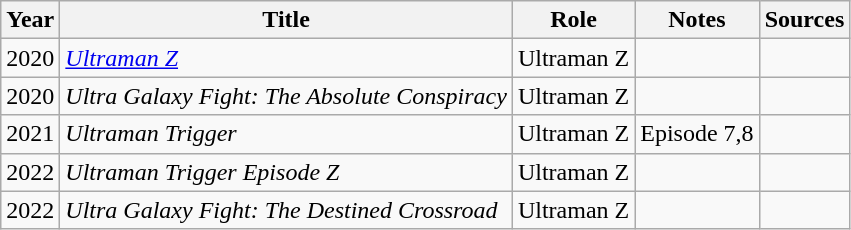<table class="wikitable sortable">
<tr>
<th>Year</th>
<th>Title</th>
<th>Role</th>
<th class="unsortable">Notes</th>
<th class="unsortable">Sources</th>
</tr>
<tr>
<td>2020</td>
<td><em><a href='#'>Ultraman Z</a></em></td>
<td>Ultraman Z</td>
<td></td>
<td></td>
</tr>
<tr>
<td>2020</td>
<td><em>Ultra Galaxy Fight: The Absolute Conspiracy</em></td>
<td>Ultraman Z</td>
<td></td>
<td></td>
</tr>
<tr>
<td>2021</td>
<td><em>Ultraman Trigger</em></td>
<td>Ultraman Z</td>
<td>Episode 7,8</td>
<td></td>
</tr>
<tr>
<td>2022</td>
<td><em>Ultraman Trigger Episode Z</em></td>
<td>Ultraman Z</td>
<td></td>
<td></td>
</tr>
<tr>
<td>2022</td>
<td><em>Ultra Galaxy Fight: The Destined Crossroad</em></td>
<td>Ultraman Z</td>
<td></td>
<td></td>
</tr>
</table>
